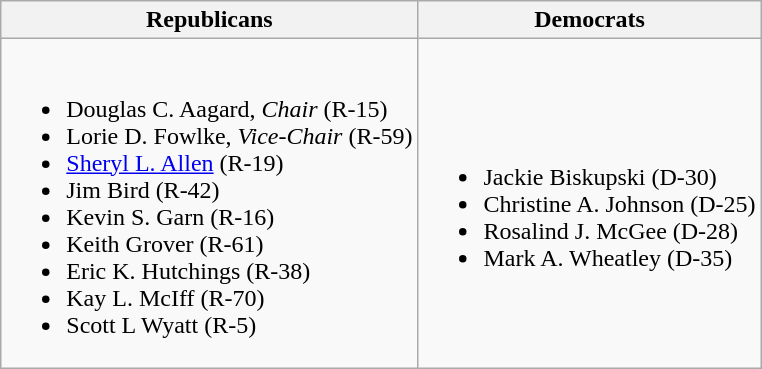<table class=wikitable>
<tr>
<th>Republicans</th>
<th>Democrats</th>
</tr>
<tr>
<td><br><ul><li>Douglas C. Aagard, <em>Chair</em> (R-15)</li><li>Lorie D. Fowlke, <em>Vice-Chair</em> (R-59)</li><li><a href='#'>Sheryl L. Allen</a> (R-19)</li><li>Jim Bird (R-42)</li><li>Kevin S. Garn (R-16)</li><li>Keith Grover (R-61)</li><li>Eric K. Hutchings (R-38)</li><li>Kay L. McIff (R-70)</li><li>Scott L Wyatt (R-5)</li></ul></td>
<td><br><ul><li>Jackie Biskupski (D-30)</li><li>Christine A. Johnson (D-25)</li><li>Rosalind J. McGee (D-28)</li><li>Mark A. Wheatley (D-35)</li></ul></td>
</tr>
</table>
